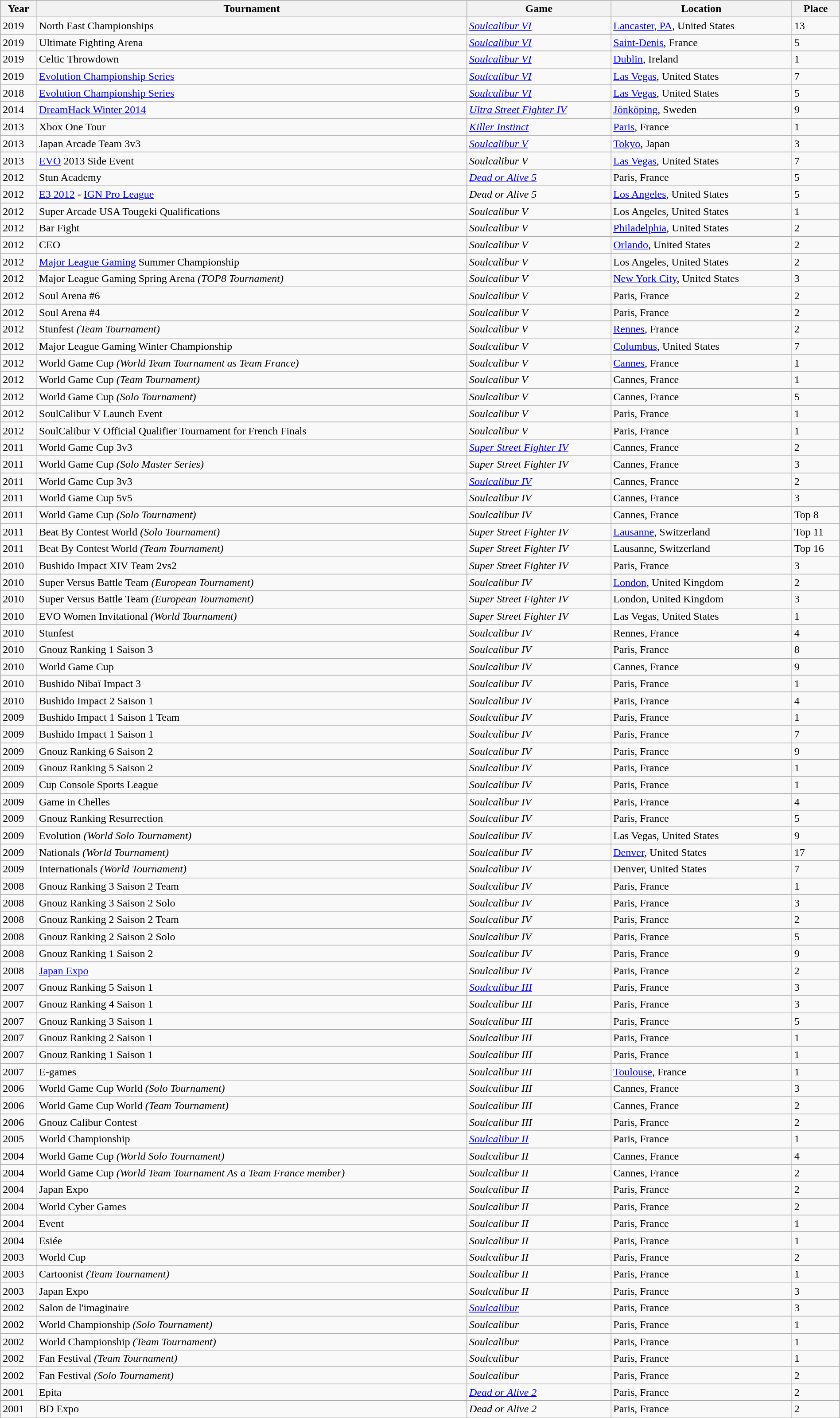<table class="wikitable sortable" style="width: 100%;">
<tr>
<th>Year</th>
<th>Tournament</th>
<th>Game</th>
<th>Location</th>
<th>Place</th>
</tr>
<tr>
<td>2019</td>
<td>North East Championships</td>
<td><em><a href='#'>Soulcalibur VI</a></em></td>
<td> <a href='#'>Lancaster, PA</a>, United States</td>
<td>13</td>
</tr>
<tr>
<td>2019</td>
<td>Ultimate Fighting Arena</td>
<td><em><a href='#'>Soulcalibur VI</a></em></td>
<td> <a href='#'>Saint-Denis</a>, France</td>
<td>5</td>
</tr>
<tr>
<td>2019</td>
<td>Celtic Throwdown</td>
<td><em><a href='#'>Soulcalibur VI</a></em></td>
<td> <a href='#'>Dublin</a>, Ireland</td>
<td>1</td>
</tr>
<tr>
<td>2019</td>
<td><a href='#'>Evolution Championship Series</a></td>
<td><em><a href='#'>Soulcalibur VI</a></em></td>
<td> <a href='#'>Las Vegas</a>, United States</td>
<td>7</td>
</tr>
<tr>
<td>2018</td>
<td><a href='#'>Evolution Championship Series</a></td>
<td><em><a href='#'>Soulcalibur VI</a></em></td>
<td> <a href='#'>Las Vegas</a>, United States</td>
<td>5</td>
</tr>
<tr>
<td>2014</td>
<td><a href='#'>DreamHack Winter 2014</a></td>
<td><em><a href='#'>Ultra Street Fighter IV</a></em></td>
<td> <a href='#'>Jönköping</a>, Sweden</td>
<td>9</td>
</tr>
<tr>
<td>2013</td>
<td>Xbox One Tour</td>
<td><em><a href='#'>Killer Instinct</a></em></td>
<td><a href='#'>Paris</a>, France</td>
<td>1</td>
</tr>
<tr>
<td>2013</td>
<td>Japan Arcade Team 3v3</td>
<td><em><a href='#'>Soulcalibur V</a></em></td>
<td> <a href='#'>Tokyo</a>, Japan</td>
<td>3</td>
</tr>
<tr>
<td>2013</td>
<td><a href='#'>EVO</a> 2013 Side Event</td>
<td><em>Soulcalibur V</em></td>
<td> <a href='#'>Las Vegas</a>, United States</td>
<td>7</td>
</tr>
<tr>
<td>2012</td>
<td>Stun Academy</td>
<td><em><a href='#'>Dead or Alive 5</a></em></td>
<td>Paris, France</td>
<td>5</td>
</tr>
<tr>
<td>2012</td>
<td><a href='#'>E3 2012</a> - <a href='#'>IGN Pro League</a></td>
<td><em>Dead or Alive 5</em></td>
<td> <a href='#'>Los Angeles</a>, United States</td>
<td>5</td>
</tr>
<tr>
<td>2012</td>
<td>Super Arcade USA Tougeki Qualifications</td>
<td><em>Soulcalibur V</em></td>
<td> Los Angeles, United States</td>
<td>1</td>
</tr>
<tr>
<td>2012</td>
<td>Bar Fight</td>
<td><em>Soulcalibur V</em></td>
<td> <a href='#'>Philadelphia</a>, United States</td>
<td>2</td>
</tr>
<tr>
<td>2012</td>
<td>CEO</td>
<td><em>Soulcalibur V</em></td>
<td> <a href='#'>Orlando</a>, United States</td>
<td>2</td>
</tr>
<tr>
<td>2012</td>
<td><a href='#'>Major League Gaming</a> Summer Championship</td>
<td><em>Soulcalibur V</em></td>
<td> Los Angeles, United States</td>
<td>2</td>
</tr>
<tr>
<td>2012</td>
<td>Major League Gaming Spring Arena <em>(TOP8 Tournament)</em></td>
<td><em>Soulcalibur V</em></td>
<td> <a href='#'>New York City</a>, United States</td>
<td>3</td>
</tr>
<tr>
<td>2012</td>
<td>Soul Arena #6</td>
<td><em>Soulcalibur V</em></td>
<td>Paris, France</td>
<td>2</td>
</tr>
<tr>
<td>2012</td>
<td>Soul Arena #4</td>
<td><em>Soulcalibur V</em></td>
<td>Paris, France</td>
<td>2</td>
</tr>
<tr>
<td>2012</td>
<td>Stunfest <em>(Team Tournament)</em></td>
<td><em>Soulcalibur V</em></td>
<td><a href='#'>Rennes</a>, France</td>
<td>2</td>
</tr>
<tr>
<td>2012</td>
<td>Major League Gaming Winter Championship</td>
<td><em>Soulcalibur V</em></td>
<td> <a href='#'>Columbus</a>, United States</td>
<td>7</td>
</tr>
<tr>
<td>2012</td>
<td>World Game Cup <em>(World Team Tournament as Team France)</em></td>
<td><em>Soulcalibur V</em></td>
<td><a href='#'>Cannes</a>, France</td>
<td>1</td>
</tr>
<tr>
<td>2012</td>
<td>World Game Cup <em>(Team Tournament)</em></td>
<td><em>Soulcalibur V</em></td>
<td>Cannes, France</td>
<td>1</td>
</tr>
<tr>
<td>2012</td>
<td>World Game Cup <em>(Solo Tournament)</em></td>
<td><em>Soulcalibur V</em></td>
<td>Cannes, France</td>
<td>5</td>
</tr>
<tr>
<td>2012</td>
<td>SoulCalibur V Launch Event</td>
<td><em>Soulcalibur V</em></td>
<td>Paris, France</td>
<td>1</td>
</tr>
<tr>
<td>2012</td>
<td>SoulCalibur V Official Qualifier Tournament for French Finals</td>
<td><em>Soulcalibur V</em></td>
<td>Paris, France</td>
<td>1</td>
</tr>
<tr>
<td>2011</td>
<td>World Game Cup 3v3</td>
<td><em><a href='#'>Super Street Fighter IV</a></em></td>
<td>Cannes, France</td>
<td>2</td>
</tr>
<tr>
<td>2011</td>
<td>World Game Cup <em>(Solo Master Series)</em></td>
<td><em>Super Street Fighter IV</em></td>
<td>Cannes, France</td>
<td>3</td>
</tr>
<tr>
<td>2011</td>
<td>World Game Cup 3v3</td>
<td><em><a href='#'>Soulcalibur IV</a></em></td>
<td>Cannes, France</td>
<td>2</td>
</tr>
<tr>
<td>2011</td>
<td>World Game Cup 5v5</td>
<td><em>Soulcalibur IV</em></td>
<td>Cannes, France</td>
<td>3</td>
</tr>
<tr>
<td>2011</td>
<td>World Game Cup <em>(Solo Tournament)</em></td>
<td><em>Soulcalibur IV</em></td>
<td>Cannes, France</td>
<td>Top 8</td>
</tr>
<tr>
<td>2011</td>
<td>Beat By Contest World <em>(Solo Tournament)</em></td>
<td><em>Super Street Fighter IV</em></td>
<td> <a href='#'>Lausanne</a>, Switzerland</td>
<td>Top 11</td>
</tr>
<tr>
<td>2011</td>
<td>Beat By Contest World <em>(Team Tournament)</em></td>
<td><em>Super Street Fighter IV</em></td>
<td> Lausanne, Switzerland</td>
<td>Top 16</td>
</tr>
<tr>
<td>2010</td>
<td>Bushido Impact XIV Team 2vs2</td>
<td><em>Super Street Fighter IV</em></td>
<td>Paris, France</td>
<td>3</td>
</tr>
<tr>
<td>2010</td>
<td>Super Versus Battle Team <em>(European Tournament)</em></td>
<td><em>Soulcalibur IV</em></td>
<td> <a href='#'>London</a>, United Kingdom</td>
<td>2</td>
</tr>
<tr>
<td>2010</td>
<td>Super Versus Battle Team <em>(European Tournament)</em></td>
<td><em>Super Street Fighter IV</em></td>
<td> London, United Kingdom</td>
<td>3</td>
</tr>
<tr>
<td>2010</td>
<td>EVO Women Invitational <em>(World Tournament)</em></td>
<td><em>Super Street Fighter IV</em></td>
<td> Las Vegas, United States</td>
<td>1</td>
</tr>
<tr>
<td>2010</td>
<td>Stunfest</td>
<td><em>Soulcalibur IV</em></td>
<td>Rennes, France</td>
<td>4</td>
</tr>
<tr>
<td>2010</td>
<td>Gnouz Ranking 1 Saison 3</td>
<td><em>Soulcalibur IV</em></td>
<td>Paris, France</td>
<td>8</td>
</tr>
<tr>
<td>2010</td>
<td>World Game Cup</td>
<td><em>Soulcalibur IV</em></td>
<td>Cannes, France</td>
<td>9</td>
</tr>
<tr>
<td>2010</td>
<td>Bushido Nibaï Impact 3</td>
<td><em>Soulcalibur IV</em></td>
<td>Paris, France</td>
<td>1</td>
</tr>
<tr>
<td>2010</td>
<td>Bushido Impact 2 Saison 1</td>
<td><em>Soulcalibur IV</em></td>
<td>Paris, France</td>
<td>4</td>
</tr>
<tr>
<td>2009</td>
<td>Bushido Impact 1 Saison 1 Team</td>
<td><em>Soulcalibur IV</em></td>
<td>Paris, France</td>
<td>1</td>
</tr>
<tr>
<td>2009</td>
<td>Bushido Impact 1 Saison 1</td>
<td><em>Soulcalibur IV</em></td>
<td>Paris, France</td>
<td>7</td>
</tr>
<tr>
<td>2009</td>
<td>Gnouz Ranking 6 Saison 2</td>
<td><em>Soulcalibur IV</em></td>
<td>Paris, France</td>
<td>9</td>
</tr>
<tr>
<td>2009</td>
<td>Gnouz Ranking 5 Saison 2</td>
<td><em>Soulcalibur IV</em></td>
<td>Paris, France</td>
<td>1</td>
</tr>
<tr>
<td>2009</td>
<td>Cup Console Sports League</td>
<td><em>Soulcalibur IV</em></td>
<td>Paris, France</td>
<td>1</td>
</tr>
<tr>
<td>2009</td>
<td>Game in Chelles</td>
<td><em>Soulcalibur IV</em></td>
<td>Paris, France</td>
<td>4</td>
</tr>
<tr>
<td>2009</td>
<td>Gnouz Ranking Resurrection</td>
<td><em>Soulcalibur IV</em></td>
<td>Paris, France</td>
<td>5</td>
</tr>
<tr>
<td>2009</td>
<td>Evolution <em>(World Solo Tournament)</em></td>
<td><em>Soulcalibur IV</em></td>
<td> Las Vegas, United States</td>
<td>9</td>
</tr>
<tr>
<td>2009</td>
<td>Nationals <em>(World Tournament)</em></td>
<td><em>Soulcalibur IV</em></td>
<td> <a href='#'>Denver</a>, United States</td>
<td>17</td>
</tr>
<tr>
<td>2009</td>
<td>Internationals <em>(World Tournament)</em></td>
<td><em>Soulcalibur IV</em></td>
<td> Denver, United States</td>
<td>7</td>
</tr>
<tr>
<td>2008</td>
<td>Gnouz Ranking 3 Saison 2 Team</td>
<td><em>Soulcalibur IV</em></td>
<td>Paris, France</td>
<td>1</td>
</tr>
<tr>
<td>2008</td>
<td>Gnouz Ranking 3 Saison 2 Solo</td>
<td><em>Soulcalibur IV</em></td>
<td>Paris, France</td>
<td>3</td>
</tr>
<tr>
<td>2008</td>
<td>Gnouz Ranking 2 Saison 2 Team</td>
<td><em>Soulcalibur IV</em></td>
<td>Paris, France</td>
<td>2</td>
</tr>
<tr>
<td>2008</td>
<td>Gnouz Ranking 2 Saison 2 Solo</td>
<td><em>Soulcalibur IV</em></td>
<td>Paris, France</td>
<td>5</td>
</tr>
<tr>
<td>2008</td>
<td>Gnouz Ranking 1 Saison 2</td>
<td><em>Soulcalibur IV</em></td>
<td>Paris, France</td>
<td>9</td>
</tr>
<tr>
<td>2008</td>
<td><a href='#'>Japan Expo</a></td>
<td><em>Soulcalibur IV</em></td>
<td>Paris, France</td>
<td>2</td>
</tr>
<tr>
<td>2007</td>
<td>Gnouz Ranking 5 Saison 1</td>
<td><em><a href='#'>Soulcalibur III</a></em></td>
<td>Paris, France</td>
<td>3</td>
</tr>
<tr>
<td>2007</td>
<td>Gnouz Ranking 4 Saison 1</td>
<td><em>Soulcalibur III</em></td>
<td>Paris, France</td>
<td>3</td>
</tr>
<tr>
<td>2007</td>
<td>Gnouz Ranking 3 Saison 1</td>
<td><em>Soulcalibur III</em></td>
<td>Paris, France</td>
<td>5</td>
</tr>
<tr>
<td>2007</td>
<td>Gnouz Ranking 2 Saison 1</td>
<td><em>Soulcalibur III</em></td>
<td>Paris, France</td>
<td>1</td>
</tr>
<tr>
<td>2007</td>
<td>Gnouz Ranking 1 Saison 1</td>
<td><em>Soulcalibur III</em></td>
<td>Paris, France</td>
<td>1</td>
</tr>
<tr>
<td>2007</td>
<td>E-games</td>
<td><em>Soulcalibur III</em></td>
<td><a href='#'>Toulouse</a>, France</td>
<td>1</td>
</tr>
<tr>
<td>2006</td>
<td>World Game Cup World <em>(Solo Tournament)</em></td>
<td><em>Soulcalibur III</em></td>
<td>Cannes, France</td>
<td>3</td>
</tr>
<tr>
<td>2006</td>
<td>World Game Cup World <em>(Team Tournament)</em></td>
<td><em>Soulcalibur III</em></td>
<td>Cannes, France</td>
<td>2</td>
</tr>
<tr>
<td>2006</td>
<td>Gnouz Calibur Contest</td>
<td><em>Soulcalibur III</em></td>
<td>Paris, France</td>
<td>2</td>
</tr>
<tr>
<td>2005</td>
<td>World Championship</td>
<td><em><a href='#'>Soulcalibur II</a></em></td>
<td>Paris, France</td>
<td>1</td>
</tr>
<tr>
<td>2004</td>
<td>World Game Cup <em>(World Solo Tournament)</em></td>
<td><em>Soulcalibur II</em></td>
<td>Cannes, France</td>
<td>4</td>
</tr>
<tr>
<td>2004</td>
<td>World Game Cup <em>(World Team Tournament As a Team France member)</em></td>
<td><em>Soulcalibur II</em></td>
<td>Cannes, France</td>
<td>2</td>
</tr>
<tr>
<td>2004</td>
<td>Japan Expo</td>
<td><em>Soulcalibur II</em></td>
<td>Paris, France</td>
<td>2</td>
</tr>
<tr>
<td>2004</td>
<td>World Cyber Games</td>
<td><em>Soulcalibur II</em></td>
<td>Paris, France</td>
<td>2</td>
</tr>
<tr>
<td>2004</td>
<td>Event</td>
<td><em>Soulcalibur II</em></td>
<td>Paris, France</td>
<td>1</td>
</tr>
<tr>
<td>2004</td>
<td>Esiée</td>
<td><em>Soulcalibur II</em></td>
<td>Paris, France</td>
<td>1</td>
</tr>
<tr>
<td>2003</td>
<td>World Cup</td>
<td><em>Soulcalibur II</em></td>
<td>Paris, France</td>
<td>2</td>
</tr>
<tr>
<td>2003</td>
<td>Cartoonist <em>(Team Tournament)</em></td>
<td><em>Soulcalibur II</em></td>
<td>Paris, France</td>
<td>1</td>
</tr>
<tr>
<td>2003</td>
<td>Japan Expo</td>
<td><em>Soulcalibur II</em></td>
<td>Paris, France</td>
<td>3</td>
</tr>
<tr>
<td>2002</td>
<td>Salon de l'imaginaire</td>
<td><em><a href='#'>Soulcalibur</a></em></td>
<td>Paris, France</td>
<td>3</td>
</tr>
<tr>
<td>2002</td>
<td>World Championship <em>(Solo Tournament)</em></td>
<td><em>Soulcalibur</em></td>
<td>Paris, France</td>
<td>1</td>
</tr>
<tr>
<td>2002</td>
<td>World Championship <em>(Team Tournament)</em></td>
<td><em>Soulcalibur</em></td>
<td>Paris, France</td>
<td>1</td>
</tr>
<tr>
<td>2002</td>
<td>Fan Festival <em>(Team Tournament)</em></td>
<td><em>Soulcalibur</em></td>
<td>Paris, France</td>
<td>1</td>
</tr>
<tr>
<td>2002</td>
<td>Fan Festival <em>(Solo Tournament)</em></td>
<td><em>Soulcalibur</em></td>
<td>Paris, France</td>
<td>2</td>
</tr>
<tr>
<td>2001</td>
<td>Epita</td>
<td><em><a href='#'>Dead or Alive 2</a></em></td>
<td>Paris, France</td>
<td>2</td>
</tr>
<tr>
<td>2001</td>
<td>BD Expo</td>
<td><em>Dead or Alive 2</em></td>
<td>Paris, France</td>
<td>2</td>
</tr>
</table>
